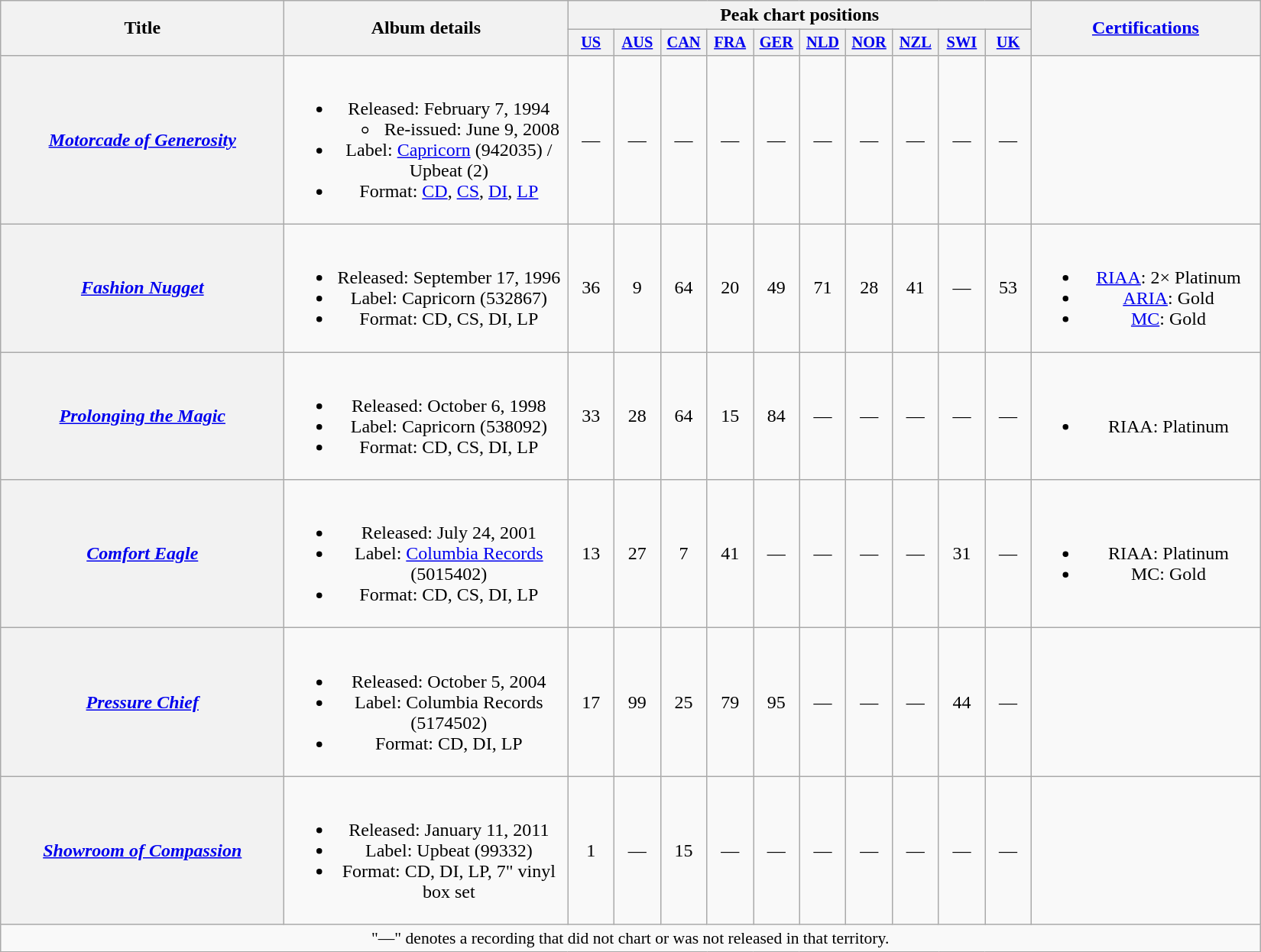<table class="wikitable plainrowheaders" style="text-align:center;" border="1">
<tr>
<th scope="col" rowspan="2" style="width:15em;">Title</th>
<th scope="col" rowspan="2" style="width:15em;">Album details</th>
<th scope="col" colspan="10">Peak chart positions</th>
<th scope="col" rowspan="2" style="width:12em;"><a href='#'>Certifications</a></th>
</tr>
<tr>
<th scope="col" style="width:2.5em;font-size:85%;"><a href='#'>US</a><br></th>
<th scope="col" style="width:2.5em;font-size:85%;"><a href='#'>AUS</a><br></th>
<th scope="col" style="width:2.5em;font-size:85%;"><a href='#'>CAN</a><br></th>
<th scope="col" style="width:2.5em;font-size:85%;"><a href='#'>FRA</a><br></th>
<th scope="col" style="width:2.5em;font-size:85%;"><a href='#'>GER</a><br></th>
<th scope="col" style="width:2.5em;font-size:85%;"><a href='#'>NLD</a><br></th>
<th scope="col" style="width:2.5em;font-size:85%;"><a href='#'>NOR</a><br></th>
<th scope="col" style="width:2.5em;font-size:85%;"><a href='#'>NZL</a><br></th>
<th scope="col" style="width:2.5em;font-size:85%;"><a href='#'>SWI</a><br></th>
<th scope="col" style="width:2.5em;font-size:85%;"><a href='#'>UK</a><br></th>
</tr>
<tr>
<th scope="row"><em><a href='#'>Motorcade of Generosity</a></em></th>
<td><br><ul><li>Released: February 7, 1994<ul><li>Re-issued: June 9, 2008</li></ul></li><li>Label: <a href='#'>Capricorn</a> (942035) / Upbeat (2)</li><li>Format: <a href='#'>CD</a>, <a href='#'>CS</a>, <a href='#'>DI</a>, <a href='#'>LP</a></li></ul></td>
<td>—</td>
<td>—</td>
<td>—</td>
<td>—</td>
<td>—</td>
<td>—</td>
<td>—</td>
<td>—</td>
<td>—</td>
<td>—</td>
<td></td>
</tr>
<tr>
<th scope="row"><em><a href='#'>Fashion Nugget</a></em></th>
<td><br><ul><li>Released: September 17, 1996</li><li>Label: Capricorn (532867)</li><li>Format: CD, CS, DI, LP</li></ul></td>
<td>36</td>
<td>9</td>
<td>64</td>
<td>20</td>
<td>49</td>
<td>71</td>
<td>28</td>
<td>41</td>
<td>—</td>
<td>53</td>
<td><br><ul><li><a href='#'>RIAA</a>: 2× Platinum</li><li><a href='#'>ARIA</a>: Gold</li><li><a href='#'>MC</a>: Gold</li></ul></td>
</tr>
<tr>
<th scope="row"><em><a href='#'>Prolonging the Magic</a></em></th>
<td><br><ul><li>Released: October 6, 1998</li><li>Label: Capricorn (538092)</li><li>Format: CD, CS, DI, LP</li></ul></td>
<td>33</td>
<td>28</td>
<td>64</td>
<td>15</td>
<td>84</td>
<td>—</td>
<td>—</td>
<td>—</td>
<td>—</td>
<td>—</td>
<td><br><ul><li>RIAA: Platinum</li></ul></td>
</tr>
<tr>
<th scope="row"><em><a href='#'>Comfort Eagle</a></em></th>
<td><br><ul><li>Released: July 24, 2001</li><li>Label: <a href='#'>Columbia Records</a> (5015402)</li><li>Format: CD, CS, DI, LP</li></ul></td>
<td>13</td>
<td>27</td>
<td>7</td>
<td>41</td>
<td>—</td>
<td>—</td>
<td>—</td>
<td>—</td>
<td>31</td>
<td>—</td>
<td><br><ul><li>RIAA: Platinum</li><li>MC: Gold</li></ul></td>
</tr>
<tr>
<th scope="row"><em><a href='#'>Pressure Chief</a></em></th>
<td><br><ul><li>Released: October 5, 2004</li><li>Label: Columbia Records (5174502)</li><li>Format: CD, DI, LP</li></ul></td>
<td>17</td>
<td>99</td>
<td>25</td>
<td>79</td>
<td>95</td>
<td>—</td>
<td>—</td>
<td>—</td>
<td>44</td>
<td>—</td>
<td></td>
</tr>
<tr>
<th scope="row"><em><a href='#'>Showroom of Compassion</a></em></th>
<td><br><ul><li>Released: January 11, 2011</li><li>Label: Upbeat (99332)</li><li>Format: CD, DI, LP, 7" vinyl box set</li></ul></td>
<td>1</td>
<td>—</td>
<td>15</td>
<td>—</td>
<td>—</td>
<td>—</td>
<td>—</td>
<td>—</td>
<td>—</td>
<td>—</td>
<td></td>
</tr>
<tr>
<td colspan="18" style="font-size:90%" align="center">"—" denotes a recording that did not chart or was not released in that territory.</td>
</tr>
</table>
